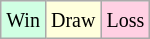<table class="wikitable">
<tr>
<td style="background:#d0ffe3;"><small>Win</small></td>
<td style="background:#ffffdd;"><small>Draw</small></td>
<td style="background:#ffd0e3;"><small>Loss</small></td>
</tr>
</table>
